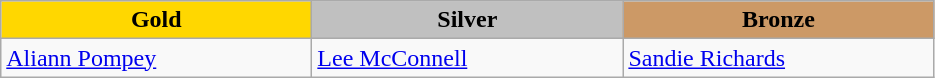<table class="wikitable" style="text-align:left">
<tr align="center">
<td width=200 bgcolor=gold><strong>Gold</strong></td>
<td width=200 bgcolor=silver><strong>Silver</strong></td>
<td width=200 bgcolor=CC9966><strong>Bronze</strong></td>
</tr>
<tr>
<td><a href='#'>Aliann Pompey</a><br><em></em></td>
<td><a href='#'>Lee McConnell</a><br><em></em></td>
<td><a href='#'>Sandie Richards</a><br><em></em></td>
</tr>
</table>
